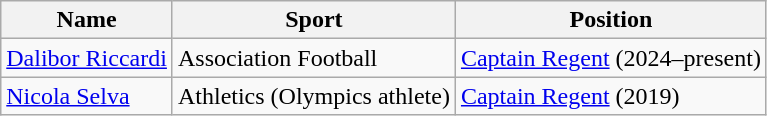<table class="wikitable sortable">
<tr>
<th>Name</th>
<th>Sport</th>
<th>Position</th>
</tr>
<tr>
<td data-sort-value="Riccardi,Dalibor"><a href='#'>Dalibor Riccardi</a></td>
<td>Association Football</td>
<td><a href='#'>Captain Regent</a> (2024–present)</td>
</tr>
<tr>
<td data-sort-value="Selva,Nicola"><a href='#'>Nicola Selva</a></td>
<td>Athletics (Olympics athlete)</td>
<td><a href='#'>Captain Regent</a> (2019)</td>
</tr>
</table>
